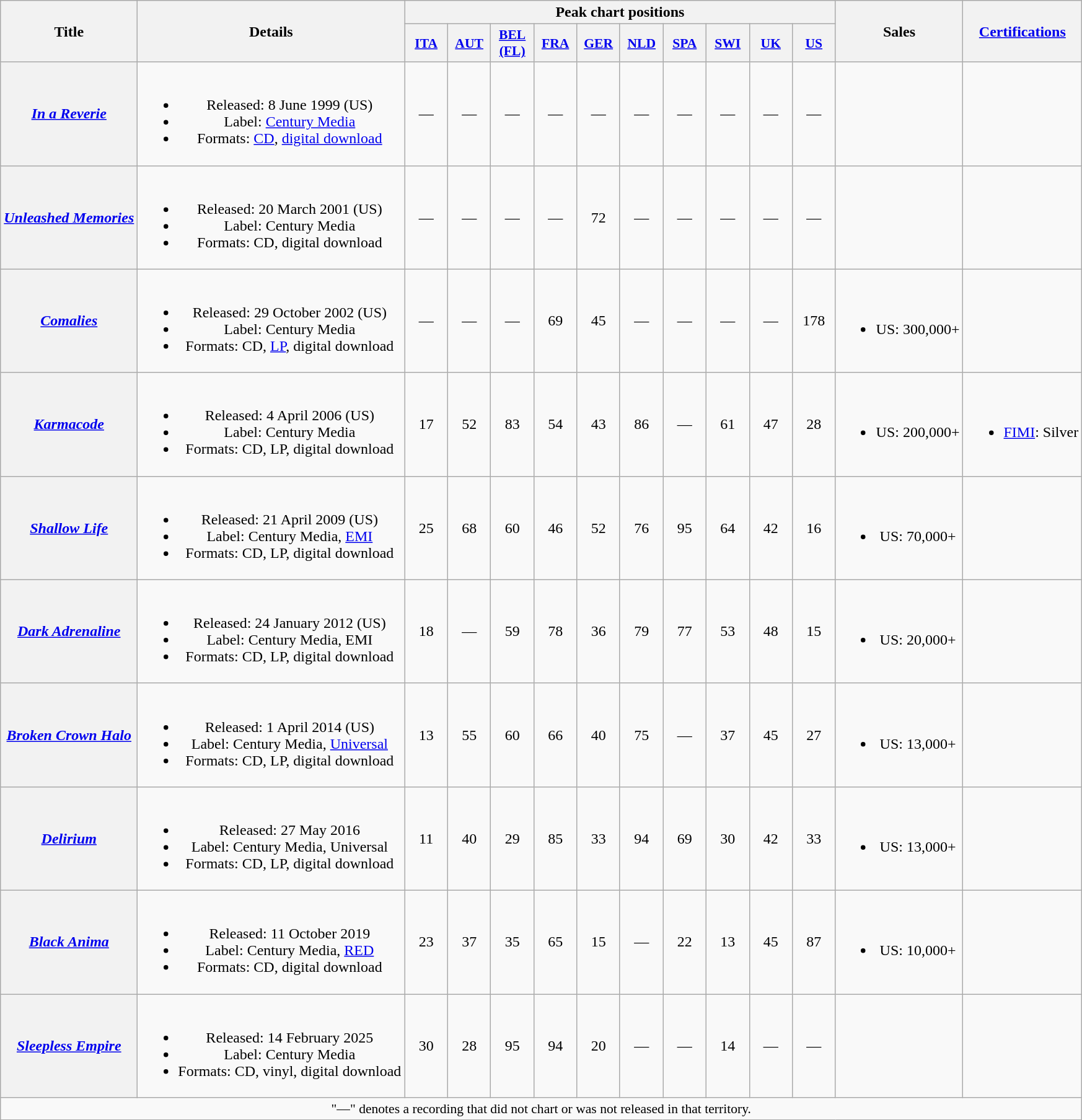<table class="wikitable plainrowheaders" style="text-align:center;">
<tr>
<th scope="col" rowspan="2">Title</th>
<th scope="col" rowspan="2">Details</th>
<th scope="col" colspan="10">Peak chart positions</th>
<th scope="col" rowspan="2">Sales</th>
<th scope="col" rowspan="2"><a href='#'>Certifications</a></th>
</tr>
<tr>
<th scope="col" style="width:2.75em;font-size:90%;"><a href='#'>ITA</a><br></th>
<th scope="col" style="width:2.75em;font-size:90%;"><a href='#'>AUT</a><br></th>
<th scope="col" style="width:2.75em;font-size:90%;"><a href='#'>BEL<br>(FL)</a><br></th>
<th scope="col" style="width:2.75em;font-size:90%;"><a href='#'>FRA</a><br></th>
<th scope="col" style="width:2.75em;font-size:90%;"><a href='#'>GER</a><br></th>
<th scope="col" style="width:2.75em;font-size:90%;"><a href='#'>NLD</a><br></th>
<th scope="col" style="width:2.75em;font-size:90%;"><a href='#'>SPA</a><br></th>
<th scope="col" style="width:2.75em;font-size:90%;"><a href='#'>SWI</a><br></th>
<th scope="col" style="width:2.75em;font-size:90%;"><a href='#'>UK</a><br></th>
<th scope="col" style="width:2.75em;font-size:90%;"><a href='#'>US</a><br></th>
</tr>
<tr>
<th scope="row"><em><a href='#'>In a Reverie</a></em></th>
<td><br><ul><li>Released: 8 June 1999 <span>(US)</span></li><li>Label: <a href='#'>Century Media</a></li><li>Formats: <a href='#'>CD</a>, <a href='#'>digital download</a></li></ul></td>
<td>—</td>
<td>—</td>
<td>—</td>
<td>—</td>
<td>—</td>
<td>—</td>
<td>—</td>
<td>—</td>
<td>—</td>
<td>—</td>
<td></td>
<td></td>
</tr>
<tr>
<th scope="row"><em><a href='#'>Unleashed Memories</a></em></th>
<td><br><ul><li>Released: 20 March 2001 <span>(US)</span></li><li>Label: Century Media</li><li>Formats: CD, digital download</li></ul></td>
<td>—</td>
<td>—</td>
<td>—</td>
<td>—</td>
<td>72</td>
<td>—</td>
<td>—</td>
<td>—</td>
<td>—</td>
<td>—</td>
<td></td>
<td></td>
</tr>
<tr>
<th scope="row"><em><a href='#'>Comalies</a></em></th>
<td><br><ul><li>Released: 29 October 2002 <span>(US)</span></li><li>Label: Century Media</li><li>Formats: CD, <a href='#'>LP</a>, digital download</li></ul></td>
<td>—</td>
<td>—</td>
<td>—</td>
<td>69</td>
<td>45</td>
<td>—</td>
<td>—</td>
<td>—</td>
<td>—</td>
<td>178</td>
<td><br><ul><li>US: 300,000+</li></ul></td>
<td></td>
</tr>
<tr>
<th scope="row"><em><a href='#'>Karmacode</a></em></th>
<td><br><ul><li>Released: 4 April 2006 <span>(US)</span></li><li>Label: Century Media</li><li>Formats: CD, LP, digital download</li></ul></td>
<td>17</td>
<td>52</td>
<td>83</td>
<td>54</td>
<td>43</td>
<td>86</td>
<td>—</td>
<td>61</td>
<td>47</td>
<td>28</td>
<td><br><ul><li>US: 200,000+</li></ul></td>
<td><br><ul><li><a href='#'>FIMI</a>: Silver</li></ul></td>
</tr>
<tr>
<th scope="row"><em><a href='#'>Shallow Life</a></em></th>
<td><br><ul><li>Released: 21 April 2009 <span>(US)</span></li><li>Label: Century Media, <a href='#'>EMI</a></li><li>Formats: CD, LP, digital download</li></ul></td>
<td>25</td>
<td>68</td>
<td>60</td>
<td>46</td>
<td>52</td>
<td>76</td>
<td>95</td>
<td>64</td>
<td>42</td>
<td>16</td>
<td><br><ul><li>US: 70,000+</li></ul></td>
<td></td>
</tr>
<tr>
<th scope="row"><em><a href='#'>Dark Adrenaline</a></em></th>
<td><br><ul><li>Released: 24 January 2012 <span>(US)</span></li><li>Label: Century Media, EMI</li><li>Formats: CD, LP, digital download</li></ul></td>
<td>18</td>
<td>—</td>
<td>59</td>
<td>78</td>
<td>36</td>
<td>79</td>
<td>77</td>
<td>53</td>
<td>48</td>
<td>15</td>
<td><br><ul><li>US: 20,000+</li></ul></td>
<td></td>
</tr>
<tr>
<th scope="row"><em><a href='#'>Broken Crown Halo</a></em></th>
<td><br><ul><li>Released: 1 April 2014 <span>(US)</span></li><li>Label: Century Media, <a href='#'>Universal</a></li><li>Formats: CD, LP, digital download</li></ul></td>
<td>13</td>
<td>55</td>
<td>60</td>
<td>66</td>
<td>40</td>
<td>75</td>
<td>—</td>
<td>37</td>
<td>45</td>
<td>27</td>
<td><br><ul><li>US: 13,000+</li></ul></td>
<td></td>
</tr>
<tr>
<th scope="row"><em><a href='#'>Delirium</a></em></th>
<td><br><ul><li>Released: 27 May 2016</li><li>Label: Century Media, Universal</li><li>Formats: CD, LP, digital download</li></ul></td>
<td>11</td>
<td>40</td>
<td>29</td>
<td>85</td>
<td>33</td>
<td>94</td>
<td>69</td>
<td>30</td>
<td>42</td>
<td>33</td>
<td><br><ul><li>US: 13,000+</li></ul></td>
<td></td>
</tr>
<tr>
<th scope="row"><em><a href='#'>Black Anima</a></em></th>
<td><br><ul><li>Released: 11 October 2019</li><li>Label: Century Media, <a href='#'>RED</a></li><li>Formats: CD, digital download</li></ul></td>
<td>23</td>
<td>37</td>
<td>35</td>
<td>65</td>
<td>15</td>
<td>—</td>
<td>22</td>
<td>13</td>
<td>45</td>
<td>87</td>
<td><br><ul><li>US: 10,000+</li></ul></td>
<td></td>
</tr>
<tr>
<th scope="row"><em><a href='#'>Sleepless Empire</a></em></th>
<td><br><ul><li>Released: 14 February 2025</li><li>Label: Century Media</li><li>Formats: CD, vinyl, digital download</li></ul></td>
<td>30<br></td>
<td>28</td>
<td>95</td>
<td>94 <br></td>
<td>20</td>
<td>—</td>
<td>—</td>
<td>14</td>
<td>—</td>
<td>—</td>
<td></td>
<td></td>
</tr>
<tr>
<td colspan="15" style="font-size:90%">"—" denotes a recording that did not chart or was not released in that territory.</td>
</tr>
</table>
